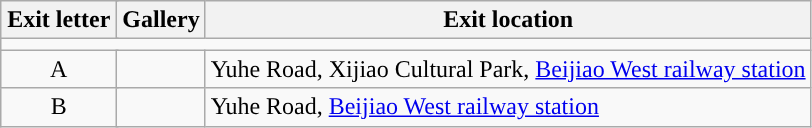<table class="wikitable">
<tr>
<th colspan=2 style="width:70px">Exit letter</th>
<th>Gallery</th>
<th>Exit location</th>
</tr>
<tr style="background:#">
<td colspan="4"></td>
</tr>
<tr>
<td colspan=2 align=center>A</td>
<td></td>
<td>Yuhe Road, Xijiao Cultural Park, <a href='#'>Beijiao West railway station</a></td>
</tr>
<tr>
<td colspan=2 align=center>B</td>
<td></td>
<td>Yuhe Road, <a href='#'>Beijiao West railway station</a></td>
</tr>
</table>
